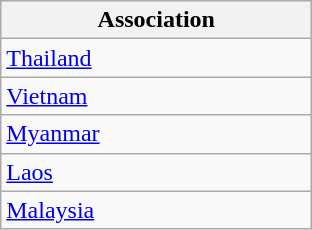<table class="wikitable">
<tr>
<th width=200>Association</th>
</tr>
<tr>
<td> <a href='#'>Thailand</a></td>
</tr>
<tr>
<td> <a href='#'>Vietnam</a></td>
</tr>
<tr>
<td> <a href='#'>Myanmar</a></td>
</tr>
<tr>
<td> <a href='#'>Laos</a></td>
</tr>
<tr>
<td> <a href='#'>Malaysia</a></td>
</tr>
</table>
